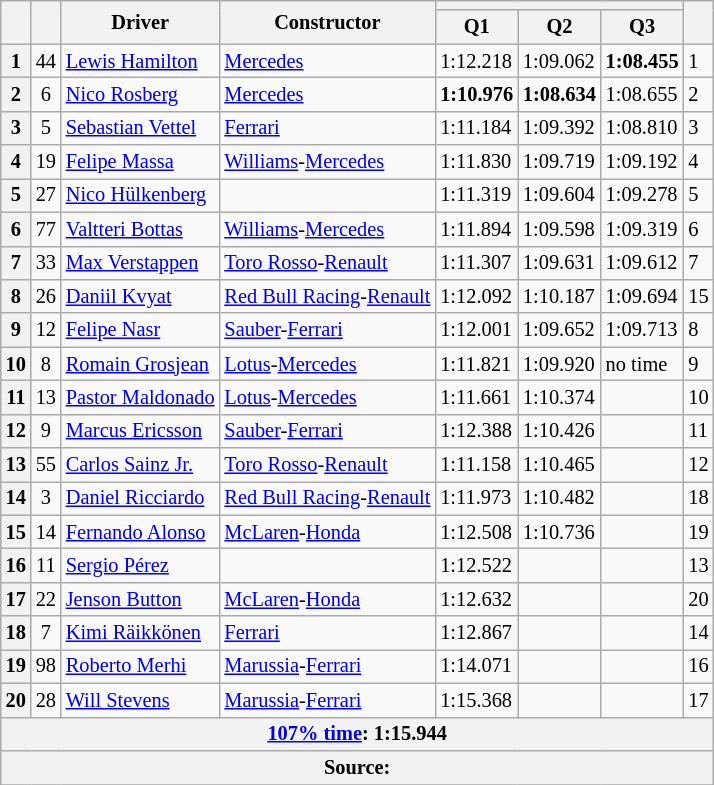<table class="wikitable sortable" style="font-size: 85%;">
<tr>
<th rowspan="2"></th>
<th rowspan="2"></th>
<th rowspan="2">Driver</th>
<th rowspan="2">Constructor</th>
<th colspan="3"></th>
<th rowspan="2"></th>
</tr>
<tr>
<th>Q1</th>
<th>Q2</th>
<th>Q3</th>
</tr>
<tr>
<th>1</th>
<td style="text-align:center">44</td>
<td> <a href='#'>Lewis Hamilton</a></td>
<td><a href='#'>Mercedes</a></td>
<td>1:12.218</td>
<td>1:09.062</td>
<td><strong>1:08.455</strong></td>
<td>1</td>
</tr>
<tr>
<th>2</th>
<td style="text-align:center">6</td>
<td> <a href='#'>Nico Rosberg</a></td>
<td><a href='#'>Mercedes</a></td>
<td><strong>1:10.976</strong></td>
<td><strong>1:08.634</strong></td>
<td>1:08.655</td>
<td>2</td>
</tr>
<tr>
<th>3</th>
<td style="text-align:center">5</td>
<td> <a href='#'>Sebastian Vettel</a></td>
<td><a href='#'>Ferrari</a></td>
<td>1:11.184</td>
<td>1:09.392</td>
<td>1:08.810</td>
<td>3</td>
</tr>
<tr>
<th>4</th>
<td style="text-align:center">19</td>
<td> <a href='#'>Felipe Massa</a></td>
<td><a href='#'>Williams</a>-<a href='#'>Mercedes</a></td>
<td>1:11.830</td>
<td>1:09.719</td>
<td>1:09.192</td>
<td>4</td>
</tr>
<tr>
<th>5</th>
<td style="text-align:center">27</td>
<td> <a href='#'>Nico Hülkenberg</a></td>
<td></td>
<td>1:11.319</td>
<td>1:09.604</td>
<td>1:09.278</td>
<td>5</td>
</tr>
<tr>
<th>6</th>
<td style="text-align:center">77</td>
<td> <a href='#'>Valtteri Bottas</a></td>
<td><a href='#'>Williams</a>-<a href='#'>Mercedes</a></td>
<td>1:11.894</td>
<td>1:09.598</td>
<td>1:09.319</td>
<td>6</td>
</tr>
<tr>
<th>7</th>
<td style="text-align:center">33</td>
<td> <a href='#'>Max Verstappen</a></td>
<td><a href='#'>Toro Rosso</a>-<a href='#'>Renault</a></td>
<td>1:11.307</td>
<td>1:09.631</td>
<td>1:09.612</td>
<td>7</td>
</tr>
<tr>
<th>8</th>
<td style="text-align:center">26</td>
<td> <a href='#'>Daniil Kvyat</a></td>
<td><a href='#'>Red Bull Racing</a>-<a href='#'>Renault</a></td>
<td>1:12.092</td>
<td>1:10.187</td>
<td>1:09.694</td>
<td>15</td>
</tr>
<tr>
<th>9</th>
<td style="text-align:center">12</td>
<td> <a href='#'>Felipe Nasr</a></td>
<td><a href='#'>Sauber</a>-<a href='#'>Ferrari</a></td>
<td>1:12.001</td>
<td>1:09.652</td>
<td>1:09.713</td>
<td>8</td>
</tr>
<tr>
<th>10</th>
<td style="text-align:center">8</td>
<td> <a href='#'>Romain Grosjean</a></td>
<td><a href='#'>Lotus</a>-<a href='#'>Mercedes</a></td>
<td>1:11.821</td>
<td>1:09.920</td>
<td>no time</td>
<td>9</td>
</tr>
<tr>
<th>11</th>
<td style="text-align:center">13</td>
<td> <a href='#'>Pastor Maldonado</a></td>
<td><a href='#'>Lotus</a>-<a href='#'>Mercedes</a></td>
<td>1:11.661</td>
<td>1:10.374</td>
<td></td>
<td>10</td>
</tr>
<tr>
<th>12</th>
<td style="text-align:center">9</td>
<td> <a href='#'>Marcus Ericsson</a></td>
<td><a href='#'>Sauber</a>-<a href='#'>Ferrari</a></td>
<td>1:12.388</td>
<td>1:10.426</td>
<td></td>
<td>11</td>
</tr>
<tr>
<th>13</th>
<td style="text-align:center">55</td>
<td> <a href='#'>Carlos Sainz Jr.</a></td>
<td><a href='#'>Toro Rosso</a>-<a href='#'>Renault</a></td>
<td>1:11.158</td>
<td>1:10.465</td>
<td></td>
<td>12</td>
</tr>
<tr>
<th>14</th>
<td style="text-align:center">3</td>
<td> <a href='#'>Daniel Ricciardo</a></td>
<td><a href='#'>Red Bull Racing</a>-<a href='#'>Renault</a></td>
<td>1:11.973</td>
<td>1:10.482</td>
<td></td>
<td>18</td>
</tr>
<tr>
<th>15</th>
<td style="text-align:center">14</td>
<td> <a href='#'>Fernando Alonso</a></td>
<td><a href='#'>McLaren</a>-<a href='#'>Honda</a></td>
<td>1:12.508</td>
<td>1:10.736</td>
<td></td>
<td>19</td>
</tr>
<tr>
<th>16</th>
<td style="text-align:center">11</td>
<td> <a href='#'>Sergio Pérez</a></td>
<td></td>
<td>1:12.522</td>
<td></td>
<td></td>
<td>13</td>
</tr>
<tr>
<th>17</th>
<td align="center">22</td>
<td> <a href='#'>Jenson Button</a></td>
<td><a href='#'>McLaren</a>-<a href='#'>Honda</a></td>
<td>1:12.632</td>
<td></td>
<td></td>
<td>20</td>
</tr>
<tr>
<th>18</th>
<td style="text-align:center">7</td>
<td> <a href='#'>Kimi Räikkönen</a></td>
<td><a href='#'>Ferrari</a></td>
<td>1:12.867</td>
<td></td>
<td></td>
<td>14</td>
</tr>
<tr>
<th>19</th>
<td style="text-align:center">98</td>
<td> <a href='#'>Roberto Merhi</a></td>
<td><a href='#'>Marussia</a>-<a href='#'>Ferrari</a></td>
<td>1:14.071</td>
<td></td>
<td></td>
<td>16</td>
</tr>
<tr>
<th>20</th>
<td style="text-align:center">28</td>
<td> <a href='#'>Will Stevens</a></td>
<td><a href='#'>Marussia</a>-<a href='#'>Ferrari</a></td>
<td>1:15.368</td>
<td></td>
<td></td>
<td>17</td>
</tr>
<tr>
<th colspan=8><a href='#'>107% time</a>: 1:15.944</th>
</tr>
<tr>
<th colspan=8>Source:</th>
</tr>
<tr>
</tr>
</table>
